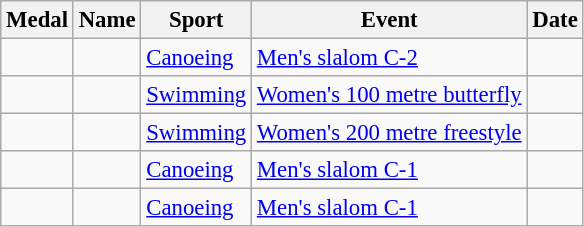<table class="wikitable sortable" style="font-size:95%">
<tr>
<th>Medal</th>
<th>Name</th>
<th>Sport</th>
<th>Event</th>
<th>Date</th>
</tr>
<tr>
<td></td>
<td><br></td>
<td><a href='#'>Canoeing</a></td>
<td><a href='#'>Men's slalom C-2</a></td>
<td></td>
</tr>
<tr>
<td></td>
<td></td>
<td><a href='#'>Swimming</a></td>
<td><a href='#'>Women's 100 metre butterfly</a></td>
<td></td>
</tr>
<tr>
<td></td>
<td></td>
<td><a href='#'>Swimming</a></td>
<td><a href='#'>Women's 200 metre freestyle</a></td>
<td></td>
</tr>
<tr>
<td></td>
<td></td>
<td><a href='#'>Canoeing</a></td>
<td><a href='#'>Men's slalom C-1</a></td>
<td></td>
</tr>
<tr>
<td></td>
<td></td>
<td><a href='#'>Canoeing</a></td>
<td><a href='#'>Men's slalom C-1</a></td>
<td></td>
</tr>
</table>
